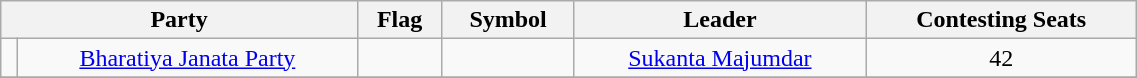<table class="wikitable" width="60%" style="text-align:center">
<tr>
<th colspan="2">Party</th>
<th>Flag</th>
<th>Symbol</th>
<th>Leader</th>
<th>Contesting Seats</th>
</tr>
<tr>
<td></td>
<td><a href='#'>Bharatiya Janata Party</a></td>
<td></td>
<td></td>
<td><a href='#'>Sukanta Majumdar</a></td>
<td>42</td>
</tr>
<tr>
</tr>
</table>
